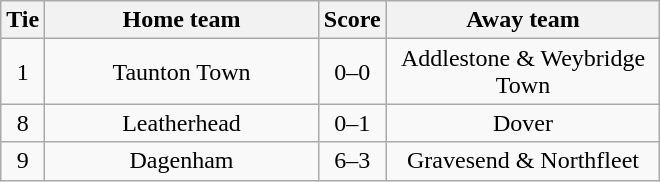<table class="wikitable" style="text-align:center;">
<tr>
<th width=20>Tie</th>
<th width=175>Home team</th>
<th width=20>Score</th>
<th width=175>Away team</th>
</tr>
<tr>
<td>1</td>
<td>Taunton Town</td>
<td>0–0</td>
<td>Addlestone & Weybridge Town</td>
</tr>
<tr>
<td>8</td>
<td>Leatherhead</td>
<td>0–1</td>
<td>Dover</td>
</tr>
<tr>
<td>9</td>
<td>Dagenham</td>
<td>6–3</td>
<td>Gravesend & Northfleet</td>
</tr>
</table>
